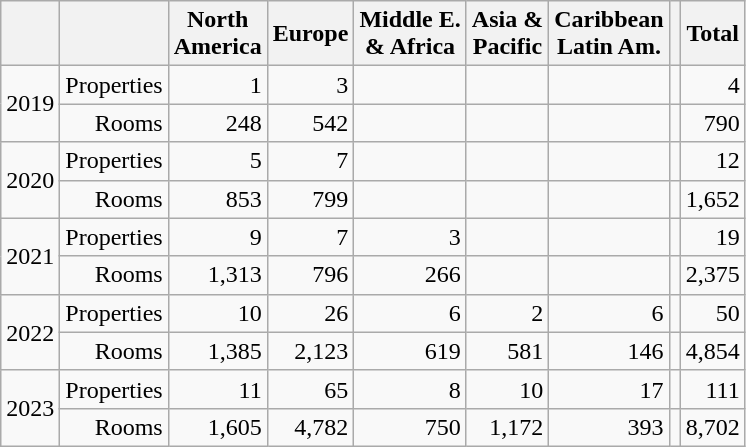<table class="wikitable" style="text-align:right">
<tr>
<th class="unsortable"></th>
<th></th>
<th>North<br>America</th>
<th>Europe</th>
<th>Middle E.<br>& Africa</th>
<th>Asia &<br>Pacific</th>
<th>Caribbean<br>Latin Am.</th>
<th></th>
<th>Total</th>
</tr>
<tr>
<td rowspan=2>2019</td>
<td>Properties</td>
<td>1</td>
<td>3</td>
<td></td>
<td></td>
<td></td>
<td></td>
<td>4</td>
</tr>
<tr>
<td>Rooms</td>
<td>248</td>
<td>542</td>
<td></td>
<td></td>
<td></td>
<td></td>
<td>790</td>
</tr>
<tr>
<td rowspan=2>2020</td>
<td>Properties</td>
<td>5</td>
<td>7</td>
<td></td>
<td></td>
<td></td>
<td></td>
<td>12</td>
</tr>
<tr>
<td>Rooms</td>
<td>853</td>
<td>799</td>
<td></td>
<td></td>
<td></td>
<td></td>
<td>1,652</td>
</tr>
<tr>
<td rowspan=2>2021</td>
<td>Properties</td>
<td>9</td>
<td>7</td>
<td>3</td>
<td></td>
<td></td>
<td></td>
<td>19</td>
</tr>
<tr>
<td>Rooms</td>
<td>1,313</td>
<td>796</td>
<td>266</td>
<td></td>
<td></td>
<td></td>
<td>2,375</td>
</tr>
<tr>
<td rowspan=2>2022</td>
<td>Properties</td>
<td>10</td>
<td>26</td>
<td>6</td>
<td>2</td>
<td>6</td>
<td></td>
<td>50</td>
</tr>
<tr>
<td>Rooms</td>
<td>1,385</td>
<td>2,123</td>
<td>619</td>
<td>581</td>
<td>146</td>
<td></td>
<td>4,854</td>
</tr>
<tr>
<td rowspan=2>2023</td>
<td>Properties</td>
<td>11</td>
<td>65</td>
<td>8</td>
<td>10</td>
<td>17</td>
<td></td>
<td>111</td>
</tr>
<tr>
<td>Rooms</td>
<td>1,605</td>
<td>4,782</td>
<td>750</td>
<td>1,172</td>
<td>393</td>
<td></td>
<td>8,702</td>
</tr>
</table>
